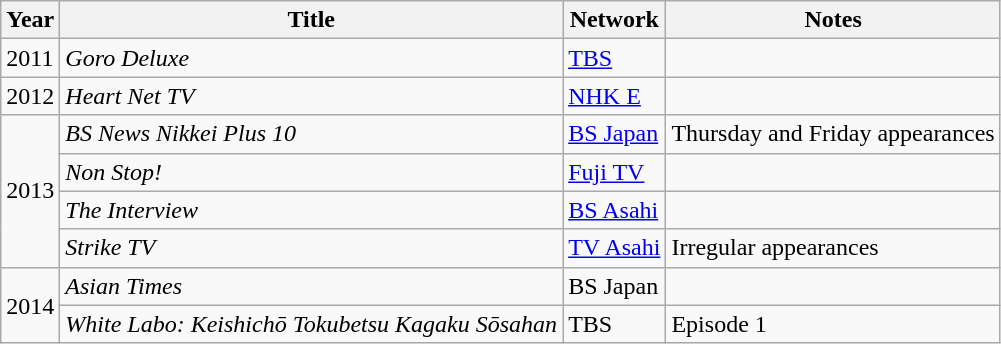<table class="wikitable">
<tr>
<th>Year</th>
<th>Title</th>
<th>Network</th>
<th>Notes</th>
</tr>
<tr>
<td>2011</td>
<td><em>Goro Deluxe</em></td>
<td><a href='#'>TBS</a></td>
<td></td>
</tr>
<tr>
<td>2012</td>
<td><em>Heart Net TV</em></td>
<td><a href='#'>NHK E</a></td>
<td></td>
</tr>
<tr>
<td rowspan="4">2013</td>
<td><em>BS News Nikkei Plus 10</em></td>
<td><a href='#'>BS Japan</a></td>
<td>Thursday and Friday appearances</td>
</tr>
<tr>
<td><em>Non Stop!</em></td>
<td><a href='#'>Fuji TV</a></td>
<td></td>
</tr>
<tr>
<td><em>The Interview</em></td>
<td><a href='#'>BS Asahi</a></td>
<td></td>
</tr>
<tr>
<td><em>Strike TV</em></td>
<td><a href='#'>TV Asahi</a></td>
<td>Irregular appearances</td>
</tr>
<tr>
<td rowspan="2">2014</td>
<td><em>Asian Times</em></td>
<td>BS Japan</td>
<td></td>
</tr>
<tr>
<td><em>White Labo: Keishichō Tokubetsu Kagaku Sōsahan</em></td>
<td>TBS</td>
<td>Episode 1</td>
</tr>
</table>
